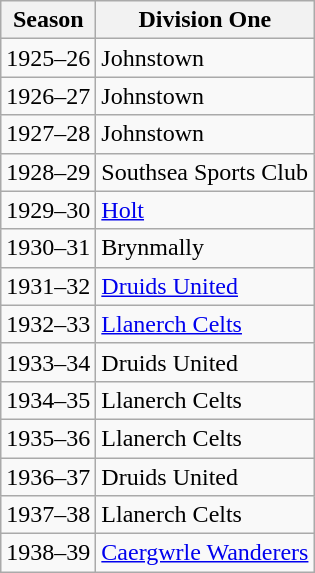<table class="wikitable">
<tr>
<th>Season</th>
<th>Division One</th>
</tr>
<tr>
<td>1925–26</td>
<td>Johnstown</td>
</tr>
<tr>
<td>1926–27</td>
<td>Johnstown</td>
</tr>
<tr>
<td>1927–28</td>
<td>Johnstown</td>
</tr>
<tr>
<td>1928–29</td>
<td>Southsea Sports Club</td>
</tr>
<tr>
<td>1929–30</td>
<td><a href='#'>Holt</a></td>
</tr>
<tr>
<td>1930–31</td>
<td>Brynmally</td>
</tr>
<tr>
<td>1931–32</td>
<td><a href='#'>Druids United</a></td>
</tr>
<tr>
<td>1932–33</td>
<td><a href='#'>Llanerch Celts</a></td>
</tr>
<tr>
<td>1933–34</td>
<td>Druids United</td>
</tr>
<tr>
<td>1934–35</td>
<td>Llanerch Celts</td>
</tr>
<tr>
<td>1935–36</td>
<td>Llanerch Celts</td>
</tr>
<tr>
<td>1936–37</td>
<td>Druids United</td>
</tr>
<tr>
<td>1937–38</td>
<td>Llanerch Celts</td>
</tr>
<tr>
<td>1938–39</td>
<td><a href='#'>Caergwrle Wanderers</a></td>
</tr>
</table>
